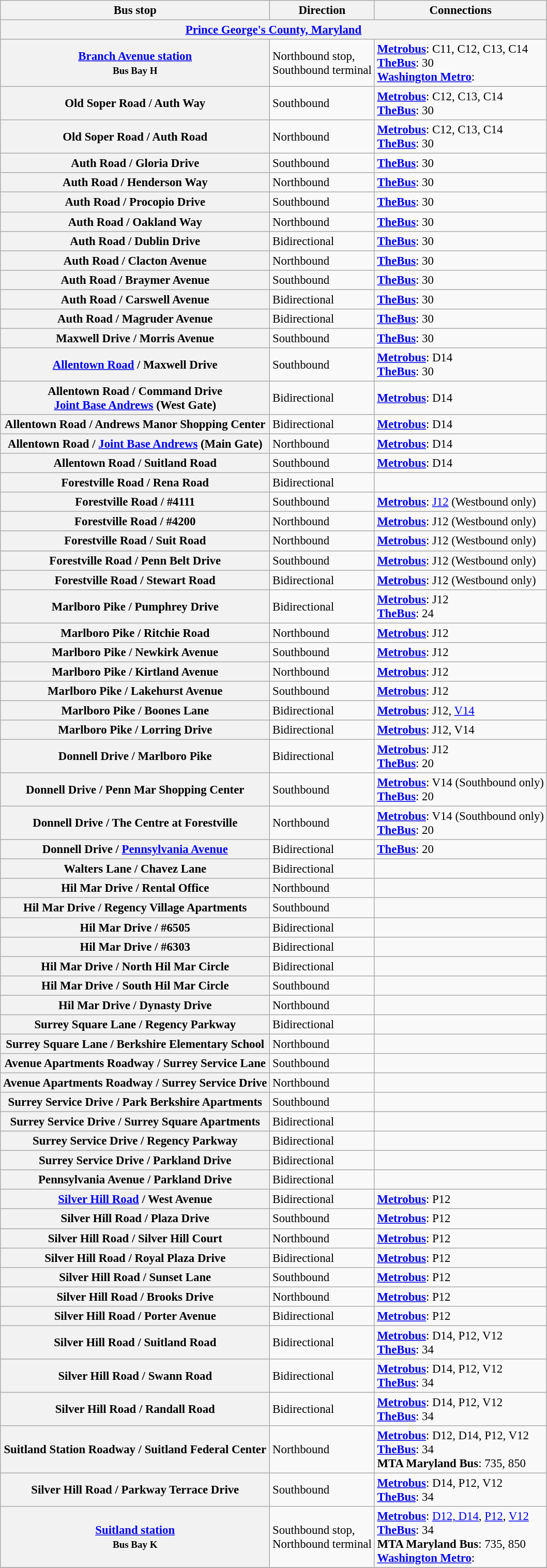<table class="wikitable collapsible collapsed" style="font-size: 95%;">
<tr>
<th>Bus stop</th>
<th>Direction</th>
<th>Connections</th>
</tr>
<tr>
<th colspan="5"><a href='#'>Prince George's County, Maryland</a></th>
</tr>
<tr>
<th><a href='#'>Branch Avenue station</a><br><small>Bus Bay H</small></th>
<td>Northbound stop,<br> Southbound terminal</td>
<td> <strong><a href='#'>Metrobus</a></strong>: C11, C12, C13, C14<br> <strong><a href='#'>TheBus</a></strong>: 30<br> <strong><a href='#'>Washington Metro</a></strong>: </td>
</tr>
<tr>
<th>Old Soper Road / Auth Way</th>
<td>Southbound</td>
<td> <strong><a href='#'>Metrobus</a></strong>: C12, C13, C14<br> <strong><a href='#'>TheBus</a></strong>: 30</td>
</tr>
<tr>
<th>Old Soper Road / Auth Road</th>
<td>Northbound</td>
<td> <strong><a href='#'>Metrobus</a></strong>: C12, C13, C14<br> <strong><a href='#'>TheBus</a></strong>: 30</td>
</tr>
<tr>
<th>Auth Road / Gloria Drive</th>
<td>Southbound</td>
<td> <strong><a href='#'>TheBus</a></strong>: 30</td>
</tr>
<tr>
<th>Auth Road / Henderson Way</th>
<td>Northbound</td>
<td> <strong><a href='#'>TheBus</a></strong>: 30</td>
</tr>
<tr>
<th>Auth Road / Procopio Drive</th>
<td>Southbound</td>
<td> <strong><a href='#'>TheBus</a></strong>: 30</td>
</tr>
<tr>
<th>Auth Road / Oakland Way</th>
<td>Northbound</td>
<td> <strong><a href='#'>TheBus</a></strong>: 30</td>
</tr>
<tr>
<th>Auth Road / Dublin Drive</th>
<td>Bidirectional</td>
<td> <strong><a href='#'>TheBus</a></strong>: 30</td>
</tr>
<tr>
<th>Auth Road / Clacton Avenue</th>
<td>Northbound</td>
<td> <strong><a href='#'>TheBus</a></strong>: 30</td>
</tr>
<tr>
<th>Auth Road / Braymer Avenue</th>
<td>Southbound</td>
<td> <strong><a href='#'>TheBus</a></strong>: 30</td>
</tr>
<tr>
<th>Auth Road / Carswell Avenue</th>
<td>Bidirectional</td>
<td> <strong><a href='#'>TheBus</a></strong>: 30</td>
</tr>
<tr>
<th>Auth Road / Magruder Avenue</th>
<td>Bidirectional</td>
<td> <strong><a href='#'>TheBus</a></strong>: 30</td>
</tr>
<tr>
<th>Maxwell Drive / Morris Avenue</th>
<td>Southbound</td>
<td> <strong><a href='#'>TheBus</a></strong>: 30</td>
</tr>
<tr>
<th><a href='#'>Allentown Road</a> / Maxwell Drive</th>
<td>Southbound</td>
<td> <strong><a href='#'>Metrobus</a></strong>: D14<br> <strong><a href='#'>TheBus</a></strong>: 30</td>
</tr>
<tr>
<th>Allentown Road / Command Drive<br><a href='#'>Joint Base Andrews</a> (West Gate)</th>
<td>Bidirectional</td>
<td> <strong><a href='#'>Metrobus</a></strong>: D14</td>
</tr>
<tr>
<th>Allentown Road / Andrews Manor Shopping Center</th>
<td>Bidirectional</td>
<td> <strong><a href='#'>Metrobus</a></strong>: D14</td>
</tr>
<tr>
<th>Allentown Road / <a href='#'>Joint Base Andrews</a> (Main Gate)</th>
<td>Northbound</td>
<td> <strong><a href='#'>Metrobus</a></strong>: D14</td>
</tr>
<tr>
<th>Allentown Road / Suitland Road</th>
<td>Southbound</td>
<td> <strong><a href='#'>Metrobus</a></strong>: D14</td>
</tr>
<tr>
<th>Forestville Road / Rena Road</th>
<td>Bidirectional</td>
<td></td>
</tr>
<tr>
<th>Forestville Road / #4111</th>
<td>Southbound</td>
<td> <strong><a href='#'>Metrobus</a></strong>: <a href='#'>J12</a> (Westbound only)</td>
</tr>
<tr>
<th>Forestville Road / #4200</th>
<td>Northbound</td>
<td> <strong><a href='#'>Metrobus</a></strong>: J12 (Westbound only)</td>
</tr>
<tr>
<th>Forestville Road / Suit Road</th>
<td>Northbound</td>
<td> <strong><a href='#'>Metrobus</a></strong>: J12 (Westbound only)</td>
</tr>
<tr>
<th>Forestville Road / Penn Belt Drive</th>
<td>Southbound</td>
<td> <strong><a href='#'>Metrobus</a></strong>: J12 (Westbound only)</td>
</tr>
<tr>
<th>Forestville Road / Stewart Road</th>
<td>Bidirectional</td>
<td> <strong><a href='#'>Metrobus</a></strong>: J12 (Westbound only)</td>
</tr>
<tr>
<th>Marlboro Pike / Pumphrey Drive</th>
<td>Bidirectional</td>
<td> <strong><a href='#'>Metrobus</a></strong>: J12<br> <strong><a href='#'>TheBus</a></strong>: 24</td>
</tr>
<tr>
<th>Marlboro Pike / Ritchie Road</th>
<td>Northbound</td>
<td> <strong><a href='#'>Metrobus</a></strong>: J12</td>
</tr>
<tr>
<th>Marlboro Pike / Newkirk Avenue</th>
<td>Southbound</td>
<td> <strong><a href='#'>Metrobus</a></strong>: J12</td>
</tr>
<tr>
<th>Marlboro Pike / Kirtland Avenue</th>
<td>Northbound</td>
<td> <strong><a href='#'>Metrobus</a></strong>: J12</td>
</tr>
<tr>
<th>Marlboro Pike / Lakehurst Avenue</th>
<td>Southbound</td>
<td> <strong><a href='#'>Metrobus</a></strong>: J12</td>
</tr>
<tr>
<th>Marlboro Pike / Boones Lane</th>
<td>Bidirectional</td>
<td> <strong><a href='#'>Metrobus</a></strong>: J12, <a href='#'>V14</a></td>
</tr>
<tr>
<th>Marlboro Pike / Lorring Drive</th>
<td>Bidirectional</td>
<td> <strong><a href='#'>Metrobus</a></strong>: J12, V14</td>
</tr>
<tr>
<th>Donnell Drive / Marlboro Pike</th>
<td>Bidirectional</td>
<td> <strong><a href='#'>Metrobus</a></strong>: J12<br> <strong><a href='#'>TheBus</a></strong>: 20</td>
</tr>
<tr>
<th>Donnell Drive / Penn Mar Shopping Center</th>
<td>Southbound</td>
<td> <strong><a href='#'>Metrobus</a></strong>: V14 (Southbound only)<br> <strong><a href='#'>TheBus</a></strong>: 20</td>
</tr>
<tr>
<th>Donnell Drive / The Centre at Forestville</th>
<td>Northbound</td>
<td> <strong><a href='#'>Metrobus</a></strong>: V14 (Southbound only)<br> <strong><a href='#'>TheBus</a></strong>: 20</td>
</tr>
<tr>
<th>Donnell Drive / <a href='#'>Pennsylvania Avenue</a></th>
<td>Bidirectional</td>
<td> <strong><a href='#'>TheBus</a></strong>: 20</td>
</tr>
<tr>
<th>Walters Lane / Chavez Lane</th>
<td>Bidirectional</td>
<td></td>
</tr>
<tr>
<th>Hil Mar Drive / Rental Office</th>
<td>Northbound</td>
<td></td>
</tr>
<tr>
<th>Hil Mar Drive / Regency Village Apartments</th>
<td>Southbound</td>
<td></td>
</tr>
<tr>
<th>Hil Mar Drive / #6505</th>
<td>Bidirectional</td>
<td></td>
</tr>
<tr>
<th>Hil Mar Drive / #6303</th>
<td>Bidirectional</td>
<td></td>
</tr>
<tr>
<th>Hil Mar Drive / North Hil Mar Circle</th>
<td>Bidirectional</td>
<td></td>
</tr>
<tr>
<th>Hil Mar Drive / South Hil Mar Circle</th>
<td>Southbound</td>
<td></td>
</tr>
<tr>
<th>Hil Mar Drive / Dynasty Drive</th>
<td>Northbound</td>
<td></td>
</tr>
<tr>
<th>Surrey Square Lane / Regency Parkway</th>
<td>Bidirectional</td>
<td></td>
</tr>
<tr>
<th>Surrey Square Lane / Berkshire Elementary School</th>
<td>Northbound</td>
<td></td>
</tr>
<tr>
<th>Avenue Apartments Roadway / Surrey Service Lane</th>
<td>Southbound</td>
<td></td>
</tr>
<tr>
<th>Avenue Apartments Roadway / Surrey Service Drive</th>
<td>Northbound</td>
<td></td>
</tr>
<tr>
<th>Surrey Service Drive / Park Berkshire Apartments</th>
<td>Southbound</td>
<td></td>
</tr>
<tr>
<th>Surrey Service Drive / Surrey Square Apartments</th>
<td>Bidirectional</td>
<td></td>
</tr>
<tr>
<th>Surrey Service Drive / Regency Parkway</th>
<td>Bidirectional</td>
<td></td>
</tr>
<tr>
<th>Surrey Service Drive / Parkland Drive</th>
<td>Bidirectional</td>
<td></td>
</tr>
<tr>
<th>Pennsylvania Avenue / Parkland Drive</th>
<td>Bidirectional</td>
<td></td>
</tr>
<tr>
<th><a href='#'>Silver Hill Road</a> / West Avenue</th>
<td>Bidirectional</td>
<td> <strong><a href='#'>Metrobus</a></strong>: P12</td>
</tr>
<tr>
<th>Silver Hill Road / Plaza Drive</th>
<td>Southbound</td>
<td> <strong><a href='#'>Metrobus</a></strong>: P12</td>
</tr>
<tr>
<th>Silver Hill Road / Silver Hill Court</th>
<td>Northbound</td>
<td> <strong><a href='#'>Metrobus</a></strong>: P12</td>
</tr>
<tr>
<th>Silver Hill Road / Royal Plaza Drive</th>
<td>Bidirectional</td>
<td> <strong><a href='#'>Metrobus</a></strong>: P12</td>
</tr>
<tr>
<th>Silver Hill Road / Sunset Lane</th>
<td>Southbound</td>
<td> <strong><a href='#'>Metrobus</a></strong>: P12</td>
</tr>
<tr>
<th>Silver Hill Road / Brooks Drive</th>
<td>Northbound</td>
<td> <strong><a href='#'>Metrobus</a></strong>: P12</td>
</tr>
<tr>
<th>Silver Hill Road / Porter Avenue</th>
<td>Bidirectional</td>
<td> <strong><a href='#'>Metrobus</a></strong>: P12</td>
</tr>
<tr>
<th>Silver Hill Road / Suitland Road</th>
<td>Bidirectional</td>
<td> <strong><a href='#'>Metrobus</a></strong>: D14, P12, V12<br> <strong><a href='#'>TheBus</a></strong>: 34</td>
</tr>
<tr>
<th>Silver Hill Road / Swann Road</th>
<td>Bidirectional</td>
<td> <strong><a href='#'>Metrobus</a></strong>: D14, P12, V12<br> <strong><a href='#'>TheBus</a></strong>: 34</td>
</tr>
<tr>
<th>Silver Hill Road / Randall Road</th>
<td>Bidirectional</td>
<td> <strong><a href='#'>Metrobus</a></strong>: D14, P12, V12<br> <strong><a href='#'>TheBus</a></strong>: 34</td>
</tr>
<tr>
<th>Suitland Station Roadway / Suitland Federal Center</th>
<td>Northbound</td>
<td> <strong><a href='#'>Metrobus</a></strong>: D12, D14, P12, V12<br> <strong><a href='#'>TheBus</a></strong>: 34<br> <strong>MTA Maryland Bus</strong>: 735, 850</td>
</tr>
<tr>
<th>Silver Hill Road / Parkway Terrace Drive</th>
<td>Southbound</td>
<td> <strong><a href='#'>Metrobus</a></strong>: D14, P12, V12<br> <strong><a href='#'>TheBus</a></strong>: 34</td>
</tr>
<tr>
<th><a href='#'>Suitland station</a><br><small>Bus Bay K</small></th>
<td>Southbound stop,<br> Northbound terminal</td>
<td> <strong><a href='#'>Metrobus</a></strong>: <a href='#'>D12, D14</a>, <a href='#'>P12</a>, <a href='#'>V12</a><br> <strong><a href='#'>TheBus</a></strong>: 34<br> <strong>MTA Maryland Bus</strong>: 735, 850<br> <strong><a href='#'>Washington Metro</a></strong>: </td>
</tr>
<tr>
</tr>
</table>
